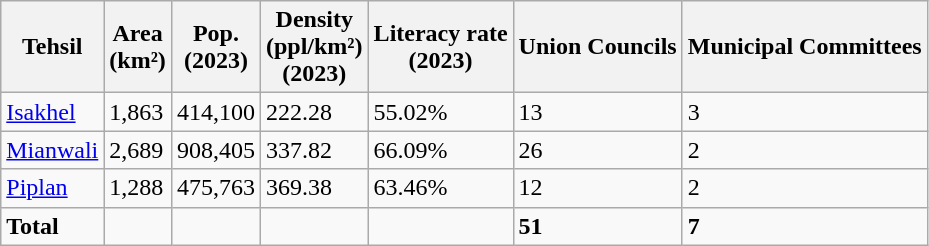<table class="wikitable sortable static-row-numbers static-row-header-hash">
<tr>
<th>Tehsil</th>
<th>Area<br>(km²)</th>
<th>Pop.<br>(2023)</th>
<th>Density<br>(ppl/km²)<br>(2023)</th>
<th>Literacy rate<br>(2023)</th>
<th>Union Councils</th>
<th>Municipal Committees</th>
</tr>
<tr>
<td><a href='#'>Isakhel</a></td>
<td>1,863</td>
<td>414,100</td>
<td>222.28</td>
<td>55.02%</td>
<td>13</td>
<td>3</td>
</tr>
<tr>
<td><a href='#'>Mianwali</a></td>
<td>2,689</td>
<td>908,405</td>
<td>337.82</td>
<td>66.09%</td>
<td>26</td>
<td>2</td>
</tr>
<tr>
<td><a href='#'>Piplan</a></td>
<td>1,288</td>
<td>475,763</td>
<td>369.38</td>
<td>63.46%</td>
<td>12</td>
<td>2</td>
</tr>
<tr>
<td><strong>Total</strong></td>
<td></td>
<td></td>
<td></td>
<td></td>
<td><strong>51</strong></td>
<td><strong>7</strong></td>
</tr>
</table>
